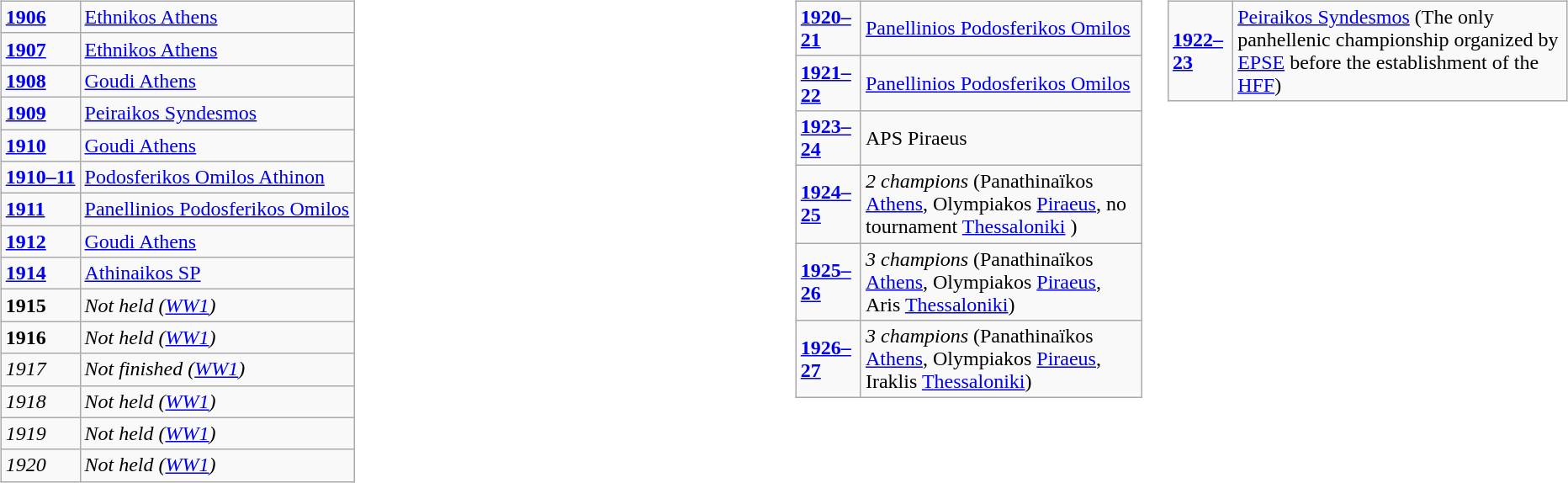<table>
<tr>
<td style="vertical-align:top;width:50%"><br><table class="wikitable">
<tr>
<td><strong><a href='#'>1906</a></strong></td>
<td><a href='#'>Ethnikos Athens</a></td>
</tr>
<tr>
<td><strong><a href='#'>1907</a></strong></td>
<td><a href='#'>Ethnikos Athens</a></td>
</tr>
<tr>
<td><strong><a href='#'>1908</a></strong></td>
<td><a href='#'>Goudi Athens</a></td>
</tr>
<tr>
<td><strong><a href='#'>1909</a></strong></td>
<td><a href='#'>Peiraikos Syndesmos</a></td>
</tr>
<tr>
<td><strong><a href='#'>1910</a></strong></td>
<td><a href='#'>Goudi Athens</a></td>
</tr>
<tr>
<td><strong><a href='#'>1910–11</a></strong></td>
<td><a href='#'>Podosferikos Omilos Athinon</a></td>
</tr>
<tr>
<td><strong><a href='#'>1911</a></strong></td>
<td><a href='#'>Panellinios Podosferikos Omilos</a></td>
</tr>
<tr>
<td><strong><a href='#'>1912</a></strong></td>
<td><a href='#'>Goudi Athens</a></td>
</tr>
<tr>
<td><strong><a href='#'>1914</a></strong></td>
<td><a href='#'>Athinaikos SP</a></td>
</tr>
<tr>
<td><strong>1915</strong></td>
<td><em>Not held (<a href='#'>WW1</a>)</em></td>
</tr>
<tr>
<td><strong>1916</strong></td>
<td><em>Not held (<a href='#'>WW1</a>)</em></td>
</tr>
<tr>
<td><em>1917</em></td>
<td><em>Not finished (<a href='#'>WW1</a>)</em></td>
</tr>
<tr>
<td><em>1918</em></td>
<td><em>Not held (<a href='#'>WW1</a>)</em></td>
</tr>
<tr>
<td><em>1919</em></td>
<td><em>Not held (<a href='#'>WW1</a>)</em></td>
</tr>
<tr>
<td><em>1920</em></td>
<td><em>Not held (<a href='#'>WW1</a>)</em></td>
</tr>
</table>
</td>
<td valign="top"><br><table class="wikitable">
<tr>
<td><strong><a href='#'>1920–21</a></strong></td>
<td><a href='#'>Panellinios Podosferikos Omilos</a></td>
</tr>
<tr>
<td><strong><a href='#'>1921–22</a></strong></td>
<td><a href='#'>Panellinios Podosferikos Omilos</a></td>
</tr>
<tr>
<td><strong><a href='#'>1923–24</a></strong></td>
<td>APS Piraeus</td>
</tr>
<tr>
<td><strong><a href='#'>1924–25</a></strong></td>
<td><em>2 champions</em> (Panathinaïkos <a href='#'>Athens</a>,          Olympiakos <a href='#'>Piraeus</a>,       no tournament <a href='#'>Thessaloniki</a> )</td>
</tr>
<tr>
<td><strong><a href='#'>1925–26</a></strong></td>
<td><em>3 champions</em> (Panathinaïkos <a href='#'>Athens</a>,           Olympiakos <a href='#'>Piraeus</a>,       Aris <a href='#'>Thessaloniki</a>)</td>
</tr>
<tr>
<td><strong><a href='#'>1926–27</a></strong></td>
<td><em>3 champions</em> (Panathinaïkos <a href='#'>Athens</a>,           Olympiakos <a href='#'>Piraeus</a>,          Iraklis <a href='#'>Thessaloniki</a>)</td>
</tr>
</table>
</td>
<td valign="top"><br><table class="wikitable">
<tr>
<td><strong><a href='#'>1922–23</a></strong></td>
<td><a href='#'>Peiraikos Syndesmos</a> (The only panhellenic championship organized by <a href='#'>EPSE</a> before the establishment of the <a href='#'>HFF</a>)</td>
</tr>
</table>
</td>
</tr>
</table>
